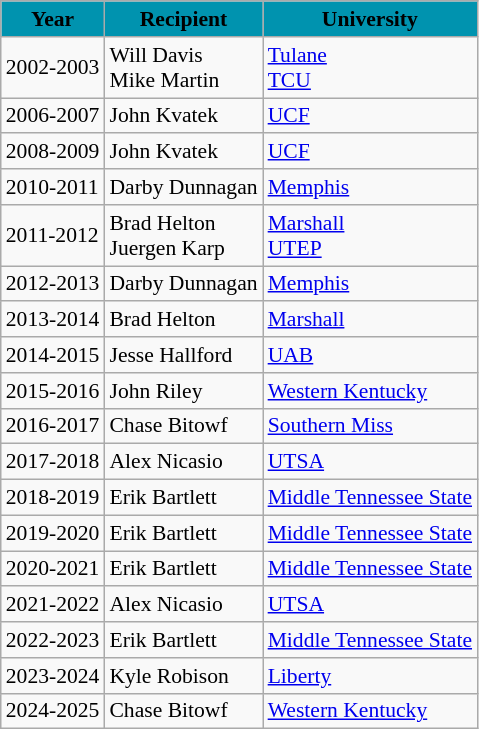<table class="wikitable sortable" style="font-size:90%;">
<tr>
<th style="background:#0093AF;"><span>Year</span></th>
<th style="background:#0093AF;"><span>Recipient</span></th>
<th style="background:#0093AF;"><span>University</span></th>
</tr>
<tr>
<td>2002-2003</td>
<td>Will Davis<br>Mike Martin</td>
<td><a href='#'>Tulane</a><br><a href='#'>TCU</a></td>
</tr>
<tr>
<td>2006-2007</td>
<td>John Kvatek</td>
<td><a href='#'>UCF</a></td>
</tr>
<tr>
<td>2008-2009</td>
<td>John Kvatek</td>
<td><a href='#'>UCF</a></td>
</tr>
<tr>
<td>2010-2011</td>
<td>Darby Dunnagan</td>
<td><a href='#'>Memphis</a></td>
</tr>
<tr>
<td>2011-2012</td>
<td>Brad Helton<br>Juergen Karp</td>
<td><a href='#'>Marshall</a><br><a href='#'>UTEP</a></td>
</tr>
<tr>
<td>2012-2013</td>
<td>Darby Dunnagan</td>
<td><a href='#'>Memphis</a></td>
</tr>
<tr>
<td>2013-2014</td>
<td>Brad Helton</td>
<td><a href='#'>Marshall</a></td>
</tr>
<tr>
<td>2014-2015</td>
<td>Jesse Hallford</td>
<td><a href='#'>UAB</a></td>
</tr>
<tr>
<td>2015-2016</td>
<td>John Riley</td>
<td><a href='#'>Western Kentucky</a></td>
</tr>
<tr>
<td>2016-2017</td>
<td>Chase Bitowf</td>
<td><a href='#'>Southern Miss</a></td>
</tr>
<tr>
<td>2017-2018</td>
<td>Alex Nicasio</td>
<td><a href='#'>UTSA</a></td>
</tr>
<tr>
<td>2018-2019</td>
<td>Erik Bartlett</td>
<td><a href='#'>Middle Tennessee State</a></td>
</tr>
<tr>
<td>2019-2020</td>
<td>Erik Bartlett</td>
<td><a href='#'>Middle Tennessee State</a></td>
</tr>
<tr>
<td>2020-2021</td>
<td>Erik Bartlett</td>
<td><a href='#'>Middle Tennessee State</a></td>
</tr>
<tr>
<td>2021-2022</td>
<td>Alex Nicasio</td>
<td><a href='#'>UTSA</a></td>
</tr>
<tr>
<td>2022-2023</td>
<td>Erik Bartlett</td>
<td><a href='#'>Middle Tennessee State</a></td>
</tr>
<tr>
<td>2023-2024</td>
<td>Kyle Robison</td>
<td><a href='#'>Liberty</a></td>
</tr>
<tr>
<td>2024-2025</td>
<td>Chase Bitowf</td>
<td><a href='#'>Western Kentucky</a></td>
</tr>
</table>
